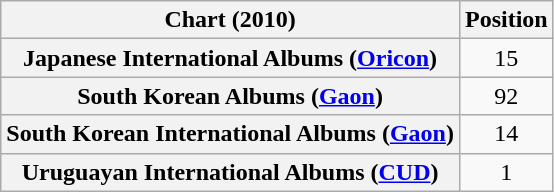<table class="wikitable sortable plainrowheaders" style="text-align:center">
<tr>
<th scope="col">Chart (2010)</th>
<th scope="col">Position</th>
</tr>
<tr>
<th scope="row">Japanese International Albums (<a href='#'>Oricon</a>)</th>
<td>15</td>
</tr>
<tr>
<th scope="row">South Korean Albums (<a href='#'>Gaon</a>)</th>
<td style="text-align:center;">92</td>
</tr>
<tr>
<th scope="row">South Korean International Albums (<a href='#'>Gaon</a>)</th>
<td style="text-align:center;">14</td>
</tr>
<tr>
<th scope="row">Uruguayan International Albums (<a href='#'>CUD</a>)</th>
<td>1</td>
</tr>
</table>
